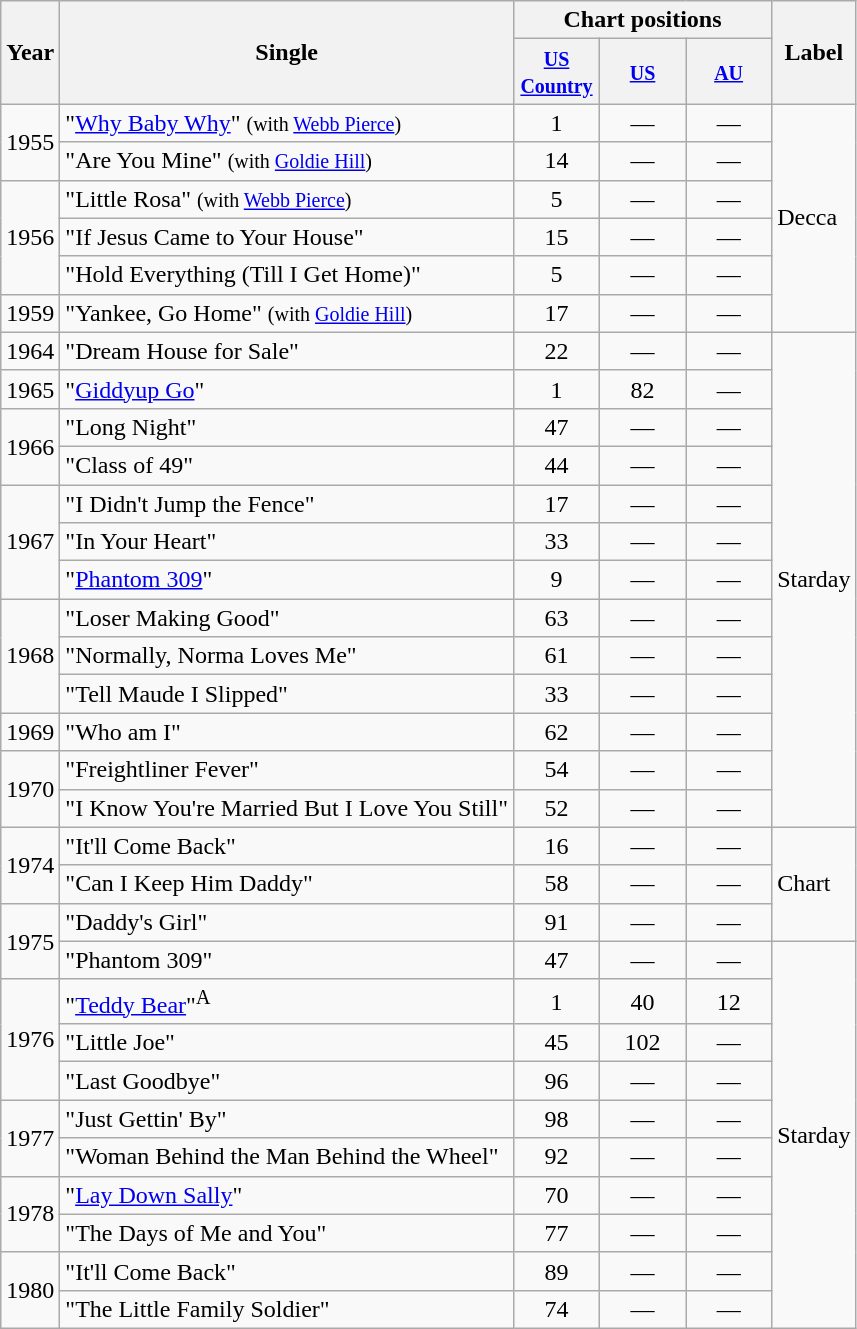<table class="wikitable">
<tr>
<th rowspan="2">Year</th>
<th rowspan="2">Single</th>
<th colspan="3">Chart positions</th>
<th rowspan="2">Label</th>
</tr>
<tr>
<th style="width:50px;"><small><a href='#'>US Country</a></small></th>
<th style="width:50px;"><small><a href='#'>US</a></small></th>
<th style="width:50px;"><small><a href='#'>AU</a></small></th>
</tr>
<tr>
<td rowspan="2">1955</td>
<td>"<a href='#'>Why Baby Why</a>" <small>(with <a href='#'>Webb Pierce</a>)</small></td>
<td style="text-align:center;">1</td>
<td style="text-align:center;">—</td>
<td style="text-align:center;">—</td>
<td rowspan="6">Decca</td>
</tr>
<tr>
<td>"Are You Mine" <small>(with <a href='#'>Goldie Hill</a>)</small></td>
<td style="text-align:center;">14</td>
<td style="text-align:center;">—</td>
<td style="text-align:center;">—</td>
</tr>
<tr>
<td rowspan="3">1956</td>
<td>"Little Rosa" <small>(with <a href='#'>Webb Pierce</a>)</small></td>
<td style="text-align:center;">5</td>
<td style="text-align:center;">—</td>
<td style="text-align:center;">—</td>
</tr>
<tr>
<td>"If Jesus Came to Your House"</td>
<td style="text-align:center;">15</td>
<td style="text-align:center;">—</td>
<td style="text-align:center;">—</td>
</tr>
<tr>
<td>"Hold Everything (Till I Get Home)"</td>
<td style="text-align:center;">5</td>
<td style="text-align:center;">—</td>
<td style="text-align:center;">—</td>
</tr>
<tr>
<td>1959</td>
<td>"Yankee, Go Home" <small>(with <a href='#'>Goldie Hill</a>)</small></td>
<td style="text-align:center;">17</td>
<td style="text-align:center;">—</td>
<td style="text-align:center;">—</td>
</tr>
<tr>
<td>1964</td>
<td>"Dream House for Sale"</td>
<td style="text-align:center;">22</td>
<td style="text-align:center;">—</td>
<td style="text-align:center;">—</td>
<td rowspan="13">Starday</td>
</tr>
<tr>
<td>1965</td>
<td>"<a href='#'>Giddyup Go</a>"</td>
<td style="text-align:center;">1</td>
<td style="text-align:center;">82</td>
<td style="text-align:center;">—</td>
</tr>
<tr>
<td rowspan="2">1966</td>
<td>"Long Night"</td>
<td style="text-align:center;">47</td>
<td style="text-align:center;">—</td>
<td style="text-align:center;">—</td>
</tr>
<tr>
<td>"Class of 49"</td>
<td style="text-align:center;">44</td>
<td style="text-align:center;">—</td>
<td style="text-align:center;">—</td>
</tr>
<tr>
<td rowspan="3">1967</td>
<td>"I Didn't Jump the Fence"</td>
<td style="text-align:center;">17</td>
<td style="text-align:center;">—</td>
<td style="text-align:center;">—</td>
</tr>
<tr>
<td>"In Your Heart"</td>
<td style="text-align:center;">33</td>
<td style="text-align:center;">—</td>
<td style="text-align:center;">—</td>
</tr>
<tr>
<td>"<a href='#'>Phantom 309</a>"</td>
<td style="text-align:center;">9</td>
<td style="text-align:center;">—</td>
<td style="text-align:center;">—</td>
</tr>
<tr>
<td rowspan="3">1968</td>
<td>"Loser Making Good"</td>
<td style="text-align:center;">63</td>
<td style="text-align:center;">—</td>
<td style="text-align:center;">—</td>
</tr>
<tr>
<td>"Normally, Norma Loves Me"</td>
<td style="text-align:center;">61</td>
<td style="text-align:center;">—</td>
<td style="text-align:center;">—</td>
</tr>
<tr>
<td>"Tell Maude I Slipped"</td>
<td style="text-align:center;">33</td>
<td style="text-align:center;">—</td>
<td style="text-align:center;">—</td>
</tr>
<tr>
<td>1969</td>
<td>"Who am I"</td>
<td style="text-align:center;">62</td>
<td style="text-align:center;">—</td>
<td style="text-align:center;">—</td>
</tr>
<tr>
<td rowspan="2">1970</td>
<td>"Freightliner Fever"</td>
<td style="text-align:center;">54</td>
<td style="text-align:center;">—</td>
<td style="text-align:center;">—</td>
</tr>
<tr>
<td>"I Know You're Married But I Love You Still"</td>
<td style="text-align:center;">52</td>
<td style="text-align:center;">—</td>
<td style="text-align:center;">—</td>
</tr>
<tr>
<td rowspan="2">1974</td>
<td>"It'll Come Back"</td>
<td style="text-align:center;">16</td>
<td style="text-align:center;">—</td>
<td style="text-align:center;">—</td>
<td rowspan="3">Chart</td>
</tr>
<tr>
<td>"Can I Keep Him Daddy"</td>
<td style="text-align:center;">58</td>
<td style="text-align:center;">—</td>
<td style="text-align:center;">—</td>
</tr>
<tr>
<td rowspan="2">1975</td>
<td>"Daddy's Girl"</td>
<td style="text-align:center;">91</td>
<td style="text-align:center;">—</td>
<td style="text-align:center;">—</td>
</tr>
<tr>
<td>"Phantom 309"</td>
<td style="text-align:center;">47</td>
<td style="text-align:center;">—</td>
<td style="text-align:center;">—</td>
<td rowspan="10">Starday</td>
</tr>
<tr>
<td rowspan="3">1976</td>
<td>"<a href='#'>Teddy Bear</a>"<sup>A</sup></td>
<td style="text-align:center;">1</td>
<td style="text-align:center;">40</td>
<td style="text-align:center;">12</td>
</tr>
<tr>
<td>"Little Joe"</td>
<td style="text-align:center;">45</td>
<td style="text-align:center;">102</td>
<td style="text-align:center;">—</td>
</tr>
<tr>
<td>"Last Goodbye"</td>
<td style="text-align:center;">96</td>
<td style="text-align:center;">—</td>
<td style="text-align:center;">—</td>
</tr>
<tr>
<td rowspan="2">1977</td>
<td>"Just Gettin' By"</td>
<td style="text-align:center;">98</td>
<td style="text-align:center;">—</td>
<td style="text-align:center;">—</td>
</tr>
<tr>
<td>"Woman Behind the Man Behind the Wheel"</td>
<td style="text-align:center;">92</td>
<td style="text-align:center;">—</td>
<td style="text-align:center;">—</td>
</tr>
<tr>
<td rowspan="2">1978</td>
<td>"<a href='#'>Lay Down Sally</a>"</td>
<td style="text-align:center;">70</td>
<td style="text-align:center;">—</td>
<td style="text-align:center;">—</td>
</tr>
<tr>
<td>"The Days of Me and You"</td>
<td style="text-align:center;">77</td>
<td style="text-align:center;">—</td>
<td style="text-align:center;">—</td>
</tr>
<tr>
<td rowspan="2">1980</td>
<td>"It'll Come Back"</td>
<td style="text-align:center;">89</td>
<td style="text-align:center;">—</td>
<td style="text-align:center;">—</td>
</tr>
<tr>
<td>"The Little Family Soldier"</td>
<td style="text-align:center;">74</td>
<td style="text-align:center;">—</td>
<td style="text-align:center;">—</td>
</tr>
</table>
